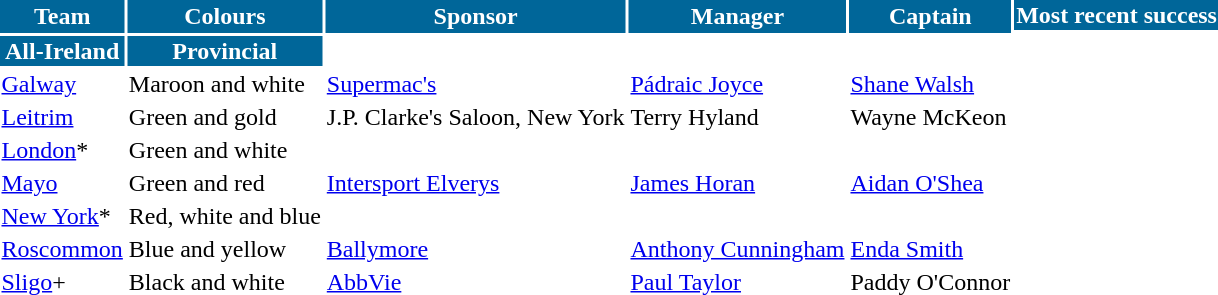<table cellpadding="1" 1px #aaa 90%;">
<tr style="background:#069; color:white;">
<th rowspan="2">Team</th>
<th rowspan="2">Colours</th>
<th rowspan="2">Sponsor</th>
<th rowspan="2">Manager</th>
<th rowspan="2">Captain</th>
<th colspan="2">Most recent success</th>
</tr>
<tr>
</tr>
<tr style="background:#069; color:white;">
<th>All-Ireland</th>
<th>Provincial</th>
</tr>
<tr>
<td><a href='#'>Galway</a></td>
<td> Maroon and white</td>
<td><a href='#'>Supermac's</a></td>
<td><a href='#'>Pádraic Joyce</a></td>
<td><a href='#'>Shane Walsh</a></td>
<td></td>
<td></td>
</tr>
<tr>
<td><a href='#'>Leitrim</a></td>
<td> Green and gold</td>
<td>J.P. Clarke's Saloon, New York</td>
<td>Terry Hyland</td>
<td>Wayne McKeon</td>
<td></td>
<td></td>
</tr>
<tr>
<td><a href='#'>London</a>*</td>
<td> Green and white</td>
<td></td>
<td></td>
<td></td>
<td></td>
<td></td>
</tr>
<tr>
<td><a href='#'>Mayo</a></td>
<td> Green and red</td>
<td><a href='#'>Intersport Elverys</a></td>
<td><a href='#'>James Horan</a></td>
<td><a href='#'>Aidan O'Shea</a></td>
<td></td>
<td></td>
</tr>
<tr>
<td><a href='#'>New York</a>*</td>
<td> Red, white and blue</td>
<td></td>
<td></td>
<td></td>
<td></td>
<td></td>
</tr>
<tr>
<td><a href='#'>Roscommon</a></td>
<td> Blue and yellow</td>
<td><a href='#'>Ballymore</a></td>
<td><a href='#'>Anthony Cunningham</a></td>
<td><a href='#'>Enda Smith</a></td>
<td></td>
<td></td>
</tr>
<tr>
<td><a href='#'>Sligo</a>+</td>
<td> Black and white</td>
<td><a href='#'>AbbVie</a></td>
<td><a href='#'>Paul Taylor</a></td>
<td>Paddy O'Connor</td>
<td></td>
<td></td>
</tr>
</table>
